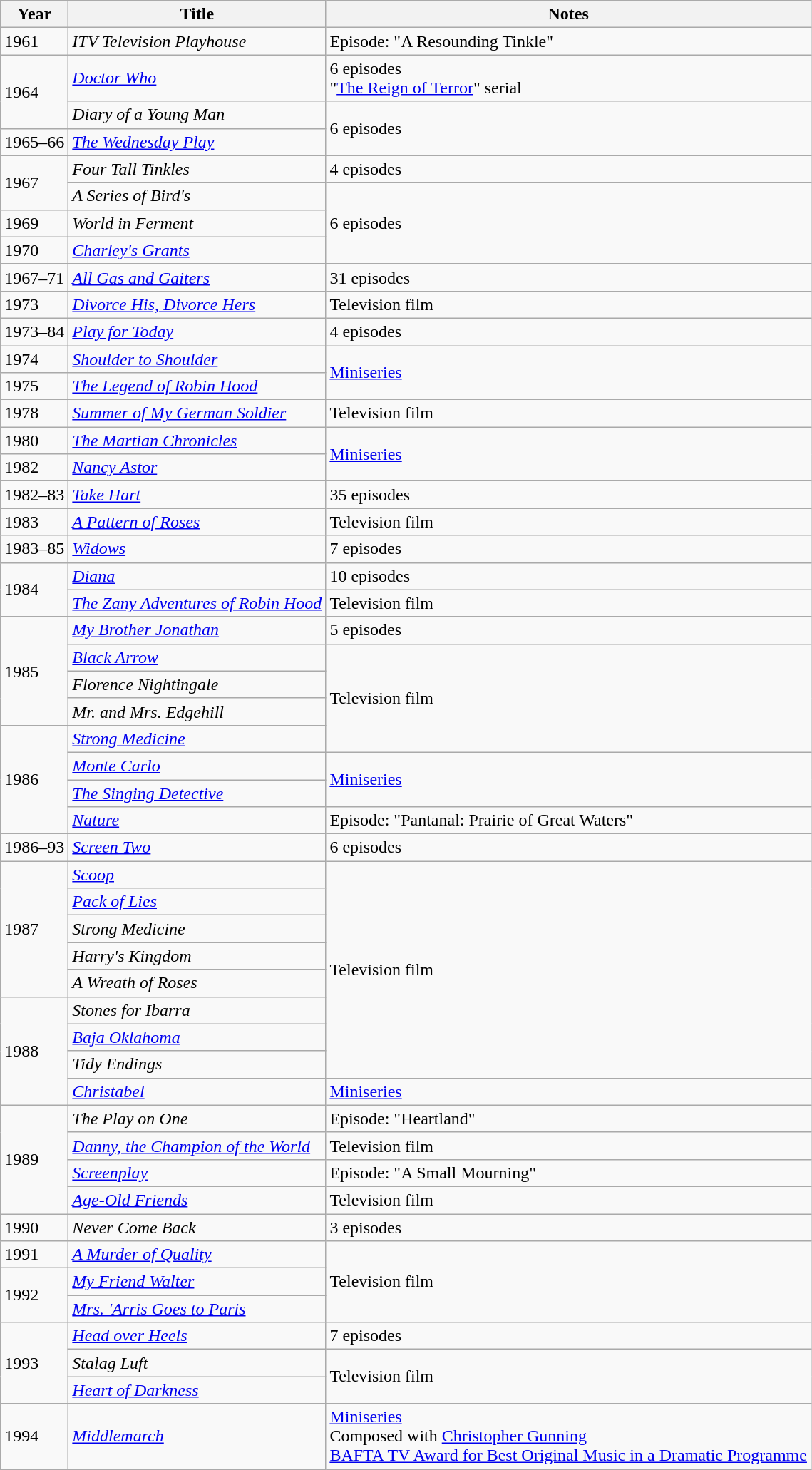<table class="wikitable">
<tr>
<th>Year</th>
<th>Title</th>
<th>Notes</th>
</tr>
<tr>
<td>1961</td>
<td><em>ITV Television Playhouse</em></td>
<td>Episode: "A Resounding Tinkle"</td>
</tr>
<tr>
<td rowspan="2">1964</td>
<td><em><a href='#'>Doctor Who</a></em></td>
<td>6 episodes<br>"<a href='#'>The Reign of Terror</a>" serial</td>
</tr>
<tr>
<td><em>Diary of a Young Man</em></td>
<td rowspan="2">6 episodes</td>
</tr>
<tr>
<td>1965–66</td>
<td><em><a href='#'>The Wednesday Play</a></em></td>
</tr>
<tr>
<td rowspan="2">1967</td>
<td><em>Four Tall Tinkles</em></td>
<td>4 episodes</td>
</tr>
<tr>
<td><em>A Series of Bird's</em></td>
<td rowspan="3">6 episodes</td>
</tr>
<tr>
<td>1969</td>
<td><em>World in Ferment</em></td>
</tr>
<tr>
<td>1970</td>
<td><em><a href='#'>Charley's Grants</a></em></td>
</tr>
<tr>
<td>1967–71</td>
<td><em><a href='#'>All Gas and Gaiters</a></em></td>
<td>31 episodes</td>
</tr>
<tr>
<td>1973</td>
<td><em><a href='#'>Divorce His, Divorce Hers</a></em></td>
<td>Television film</td>
</tr>
<tr>
<td>1973–84</td>
<td><em><a href='#'>Play for Today</a></em></td>
<td>4 episodes</td>
</tr>
<tr>
<td>1974</td>
<td><em><a href='#'>Shoulder to Shoulder</a></em></td>
<td rowspan="2"><a href='#'>Miniseries</a></td>
</tr>
<tr>
<td>1975</td>
<td><em><a href='#'>The Legend of Robin Hood</a></em></td>
</tr>
<tr>
<td>1978</td>
<td><a href='#'><em>Summer of My German Soldier</em></a></td>
<td>Television film</td>
</tr>
<tr>
<td>1980</td>
<td><em><a href='#'>The Martian Chronicles</a></em></td>
<td rowspan="2"><a href='#'>Miniseries</a></td>
</tr>
<tr>
<td>1982</td>
<td><em><a href='#'>Nancy Astor</a></em></td>
</tr>
<tr>
<td>1982–83</td>
<td><em><a href='#'>Take Hart</a></em></td>
<td>35 episodes</td>
</tr>
<tr>
<td>1983</td>
<td><em><a href='#'>A Pattern of Roses</a></em></td>
<td>Television film</td>
</tr>
<tr>
<td>1983–85</td>
<td><a href='#'><em>Widows</em></a></td>
<td>7 episodes</td>
</tr>
<tr>
<td rowspan="2">1984</td>
<td><a href='#'><em>Diana</em></a></td>
<td>10 episodes</td>
</tr>
<tr>
<td><em><a href='#'>The Zany Adventures of Robin Hood</a></em></td>
<td>Television film</td>
</tr>
<tr>
<td rowspan="4">1985</td>
<td><em><a href='#'>My Brother Jonathan</a></em></td>
<td>5 episodes</td>
</tr>
<tr>
<td><a href='#'><em>Black Arrow</em></a></td>
<td rowspan="4">Television film</td>
</tr>
<tr>
<td><em>Florence Nightingale</em></td>
</tr>
<tr>
<td><em>Mr. and Mrs. Edgehill</em></td>
</tr>
<tr>
<td rowspan="4">1986</td>
<td><em><a href='#'>Strong Medicine</a></em></td>
</tr>
<tr>
<td><a href='#'><em>Monte Carlo</em></a></td>
<td rowspan="2"><a href='#'>Miniseries</a></td>
</tr>
<tr>
<td><em><a href='#'>The Singing Detective</a></em></td>
</tr>
<tr>
<td><a href='#'><em>Nature</em></a></td>
<td>Episode: "Pantanal: Prairie of Great Waters"</td>
</tr>
<tr>
<td>1986–93</td>
<td><em><a href='#'>Screen Two</a></em></td>
<td>6 episodes</td>
</tr>
<tr>
<td rowspan="5">1987</td>
<td><a href='#'><em>Scoop</em></a></td>
<td rowspan="8">Television film</td>
</tr>
<tr>
<td><em><a href='#'>Pack of Lies</a></em></td>
</tr>
<tr>
<td><em>Strong Medicine</em></td>
</tr>
<tr>
<td><em>Harry's Kingdom</em></td>
</tr>
<tr>
<td><em>A Wreath of Roses</em></td>
</tr>
<tr>
<td rowspan="4">1988</td>
<td><em>Stones for Ibarra</em></td>
</tr>
<tr>
<td><em><a href='#'>Baja Oklahoma</a></em></td>
</tr>
<tr>
<td><em>Tidy Endings</em></td>
</tr>
<tr>
<td><a href='#'><em>Christabel</em></a></td>
<td><a href='#'>Miniseries</a></td>
</tr>
<tr>
<td rowspan="4">1989</td>
<td><em>The Play on One</em></td>
<td>Episode: "Heartland"</td>
</tr>
<tr>
<td><a href='#'><em>Danny, the Champion of the World</em></a></td>
<td>Television film</td>
</tr>
<tr>
<td><a href='#'><em>Screenplay</em></a></td>
<td>Episode: "A Small Mourning"</td>
</tr>
<tr>
<td><em><a href='#'>Age-Old Friends</a></em></td>
<td>Television film</td>
</tr>
<tr>
<td>1990</td>
<td><em>Never Come Back</em></td>
<td>3 episodes</td>
</tr>
<tr>
<td>1991</td>
<td><a href='#'><em>A Murder of Quality</em></a></td>
<td rowspan="3">Television film</td>
</tr>
<tr>
<td rowspan="2">1992</td>
<td><em><a href='#'>My Friend Walter</a></em></td>
</tr>
<tr>
<td><em><a href='#'>Mrs. 'Arris Goes to Paris</a></em></td>
</tr>
<tr>
<td rowspan="3">1993</td>
<td><a href='#'><em>Head over Heels</em></a></td>
<td>7 episodes</td>
</tr>
<tr>
<td><em>Stalag Luft</em></td>
<td rowspan="2">Television film</td>
</tr>
<tr>
<td><a href='#'><em>Heart of Darkness</em></a></td>
</tr>
<tr>
<td>1994</td>
<td><a href='#'><em>Middlemarch</em></a></td>
<td><a href='#'>Miniseries</a><br>Composed with <a href='#'>Christopher Gunning</a><br><a href='#'>BAFTA TV Award for Best Original Music in a Dramatic Programme</a></td>
</tr>
</table>
